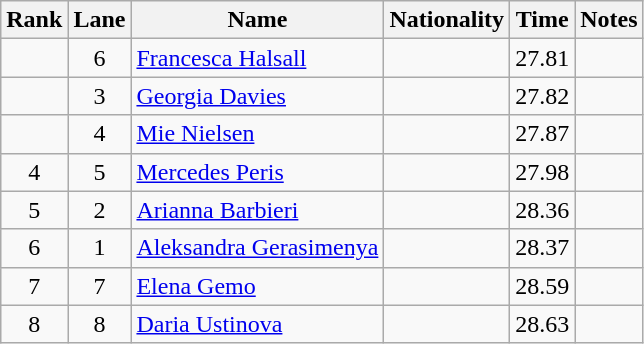<table class="wikitable sortable" style="text-align:center">
<tr>
<th>Rank</th>
<th>Lane</th>
<th>Name</th>
<th>Nationality</th>
<th>Time</th>
<th>Notes</th>
</tr>
<tr>
<td></td>
<td>6</td>
<td align=left><a href='#'>Francesca Halsall</a></td>
<td align=left></td>
<td>27.81</td>
<td></td>
</tr>
<tr>
<td></td>
<td>3</td>
<td align=left><a href='#'>Georgia Davies</a></td>
<td align=left></td>
<td>27.82</td>
<td></td>
</tr>
<tr>
<td></td>
<td>4</td>
<td align=left><a href='#'>Mie Nielsen</a></td>
<td align=left></td>
<td>27.87</td>
<td></td>
</tr>
<tr>
<td>4</td>
<td>5</td>
<td align=left><a href='#'>Mercedes Peris</a></td>
<td align=left></td>
<td>27.98</td>
<td></td>
</tr>
<tr>
<td>5</td>
<td>2</td>
<td align=left><a href='#'>Arianna Barbieri</a></td>
<td align=left></td>
<td>28.36</td>
<td></td>
</tr>
<tr>
<td>6</td>
<td>1</td>
<td align=left><a href='#'>Aleksandra Gerasimenya</a></td>
<td align=left></td>
<td>28.37</td>
<td></td>
</tr>
<tr>
<td>7</td>
<td>7</td>
<td align=left><a href='#'>Elena Gemo</a></td>
<td align=left></td>
<td>28.59</td>
<td></td>
</tr>
<tr>
<td>8</td>
<td>8</td>
<td align=left><a href='#'>Daria Ustinova</a></td>
<td align=left></td>
<td>28.63</td>
<td></td>
</tr>
</table>
